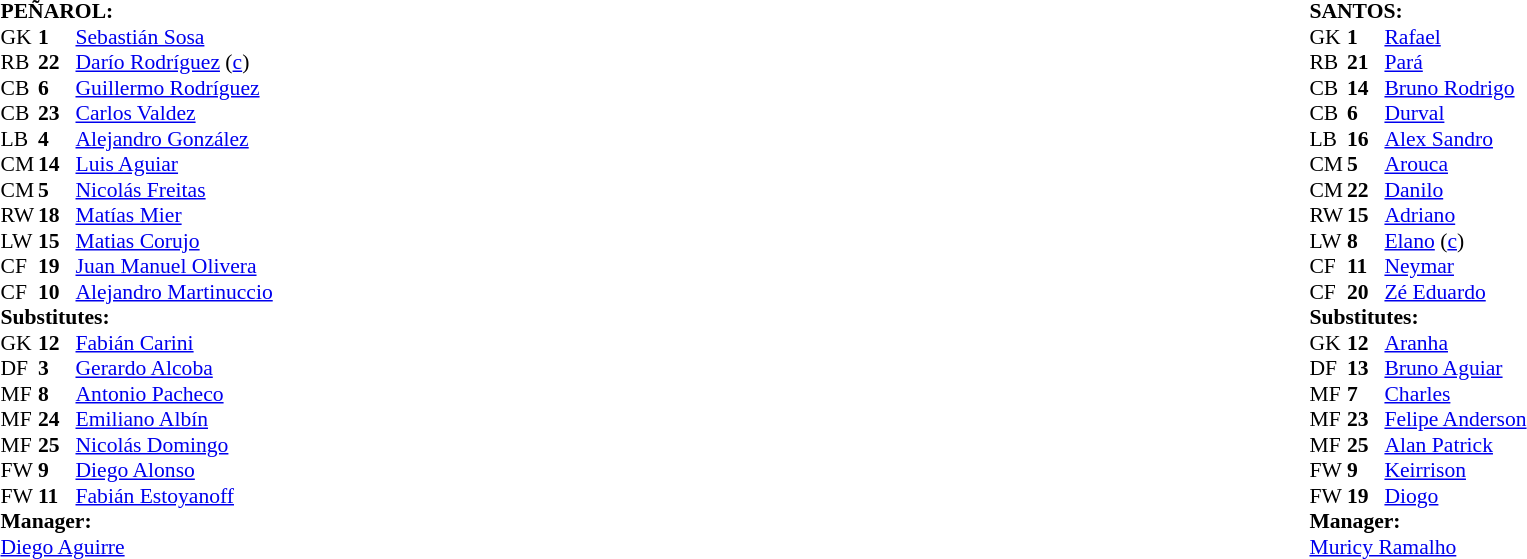<table width="100%">
<tr>
<td valign="top" width="40%"><br><table style="font-size: 90%" cellspacing="0" cellpadding="0">
<tr>
<td colspan="4"><strong>PEÑAROL:</strong></td>
</tr>
<tr>
<th width=25></th>
<th width=25></th>
</tr>
<tr>
<td>GK</td>
<td><strong>1</strong></td>
<td> <a href='#'>Sebastián Sosa</a></td>
</tr>
<tr>
<td>RB</td>
<td><strong>22</strong></td>
<td> <a href='#'>Darío Rodríguez</a> (<a href='#'>c</a>)</td>
</tr>
<tr>
<td>CB</td>
<td><strong>6</strong></td>
<td> <a href='#'>Guillermo Rodríguez</a></td>
</tr>
<tr>
<td>CB</td>
<td><strong>23</strong></td>
<td> <a href='#'>Carlos Valdez</a></td>
</tr>
<tr>
<td>LB</td>
<td><strong>4</strong></td>
<td> <a href='#'>Alejandro González</a></td>
<td></td>
</tr>
<tr>
<td>CM</td>
<td><strong>14</strong></td>
<td> <a href='#'>Luis Aguiar</a></td>
</tr>
<tr>
<td>CM</td>
<td><strong>5</strong></td>
<td> <a href='#'>Nicolás Freitas</a></td>
</tr>
<tr>
<td>RW</td>
<td><strong>18</strong></td>
<td> <a href='#'>Matías Mier</a></td>
<td></td>
<td></td>
</tr>
<tr>
<td>LW</td>
<td><strong>15</strong></td>
<td> <a href='#'>Matias Corujo</a></td>
<td></td>
<td></td>
</tr>
<tr>
<td>CF</td>
<td><strong>19</strong></td>
<td> <a href='#'>Juan Manuel Olivera</a></td>
<td></td>
<td></td>
</tr>
<tr>
<td>CF</td>
<td><strong>10</strong></td>
<td> <a href='#'>Alejandro Martinuccio</a></td>
<td></td>
</tr>
<tr>
<td colspan=3><strong>Substitutes:</strong></td>
</tr>
<tr>
<td>GK</td>
<td><strong>12</strong></td>
<td> <a href='#'>Fabián Carini</a></td>
</tr>
<tr>
<td>DF</td>
<td><strong>3</strong></td>
<td> <a href='#'>Gerardo Alcoba</a></td>
</tr>
<tr>
<td>MF</td>
<td><strong>8</strong></td>
<td> <a href='#'>Antonio Pacheco</a></td>
<td></td>
<td></td>
</tr>
<tr>
<td>MF</td>
<td><strong>24</strong></td>
<td> <a href='#'>Emiliano Albín</a></td>
</tr>
<tr>
<td>MF</td>
<td><strong>25</strong></td>
<td> <a href='#'>Nicolás Domingo</a></td>
</tr>
<tr>
<td>FW</td>
<td><strong>9</strong></td>
<td> <a href='#'>Diego Alonso</a></td>
<td></td>
<td></td>
</tr>
<tr>
<td>FW</td>
<td><strong>11</strong></td>
<td> <a href='#'>Fabián Estoyanoff</a></td>
<td></td>
<td></td>
</tr>
<tr>
<td colspan=3><strong>Manager:</strong></td>
</tr>
<tr>
<td colspan=4><a href='#'>Diego Aguirre</a></td>
</tr>
</table>
</td>
<td valign="top"></td>
<td valign="top" width="50%"><br><table style="font-size: 90%" cellspacing="0" cellpadding="0" align=center>
<tr>
<td colspan="4"><strong>SANTOS:</strong></td>
</tr>
<tr>
<th width=25></th>
<th width=25></th>
</tr>
<tr>
<td>GK</td>
<td><strong>1</strong></td>
<td> <a href='#'>Rafael</a></td>
</tr>
<tr>
<td>RB</td>
<td><strong>21</strong></td>
<td> <a href='#'>Pará</a></td>
</tr>
<tr>
<td>CB</td>
<td><strong>14</strong></td>
<td> <a href='#'>Bruno Rodrigo</a></td>
</tr>
<tr>
<td>CB</td>
<td><strong>6</strong></td>
<td> <a href='#'>Durval</a></td>
</tr>
<tr>
<td>LB</td>
<td><strong>16</strong></td>
<td> <a href='#'>Alex Sandro</a></td>
</tr>
<tr>
<td>CM</td>
<td><strong>5</strong></td>
<td> <a href='#'>Arouca</a></td>
<td></td>
</tr>
<tr>
<td>CM</td>
<td><strong>22</strong></td>
<td> <a href='#'>Danilo</a></td>
</tr>
<tr>
<td>RW</td>
<td><strong>15</strong></td>
<td> <a href='#'>Adriano</a></td>
</tr>
<tr>
<td>LW</td>
<td><strong>8</strong></td>
<td> <a href='#'>Elano</a> (<a href='#'>c</a>)</td>
<td></td>
<td></td>
</tr>
<tr>
<td>CF</td>
<td><strong>11</strong></td>
<td> <a href='#'>Neymar</a></td>
<td></td>
</tr>
<tr>
<td>CF</td>
<td><strong>20</strong></td>
<td> <a href='#'>Zé Eduardo</a></td>
<td></td>
<td></td>
</tr>
<tr>
<td colspan=3><strong>Substitutes:</strong></td>
</tr>
<tr>
<td>GK</td>
<td><strong>12</strong></td>
<td> <a href='#'>Aranha</a></td>
</tr>
<tr>
<td>DF</td>
<td><strong>13</strong></td>
<td> <a href='#'>Bruno Aguiar</a></td>
<td></td>
<td></td>
</tr>
<tr>
<td>MF</td>
<td><strong>7</strong></td>
<td> <a href='#'>Charles</a></td>
</tr>
<tr>
<td>MF</td>
<td><strong>23</strong></td>
<td> <a href='#'>Felipe Anderson</a></td>
</tr>
<tr>
<td>MF</td>
<td><strong>25</strong></td>
<td> <a href='#'>Alan Patrick</a></td>
<td></td>
<td></td>
</tr>
<tr>
<td>FW</td>
<td><strong>9</strong></td>
<td> <a href='#'>Keirrison</a></td>
</tr>
<tr>
<td>FW</td>
<td><strong>19</strong></td>
<td> <a href='#'>Diogo</a></td>
</tr>
<tr>
<td colspan=3><strong>Manager:</strong></td>
</tr>
<tr>
<td colspan=4><a href='#'>Muricy Ramalho</a></td>
</tr>
</table>
</td>
</tr>
</table>
